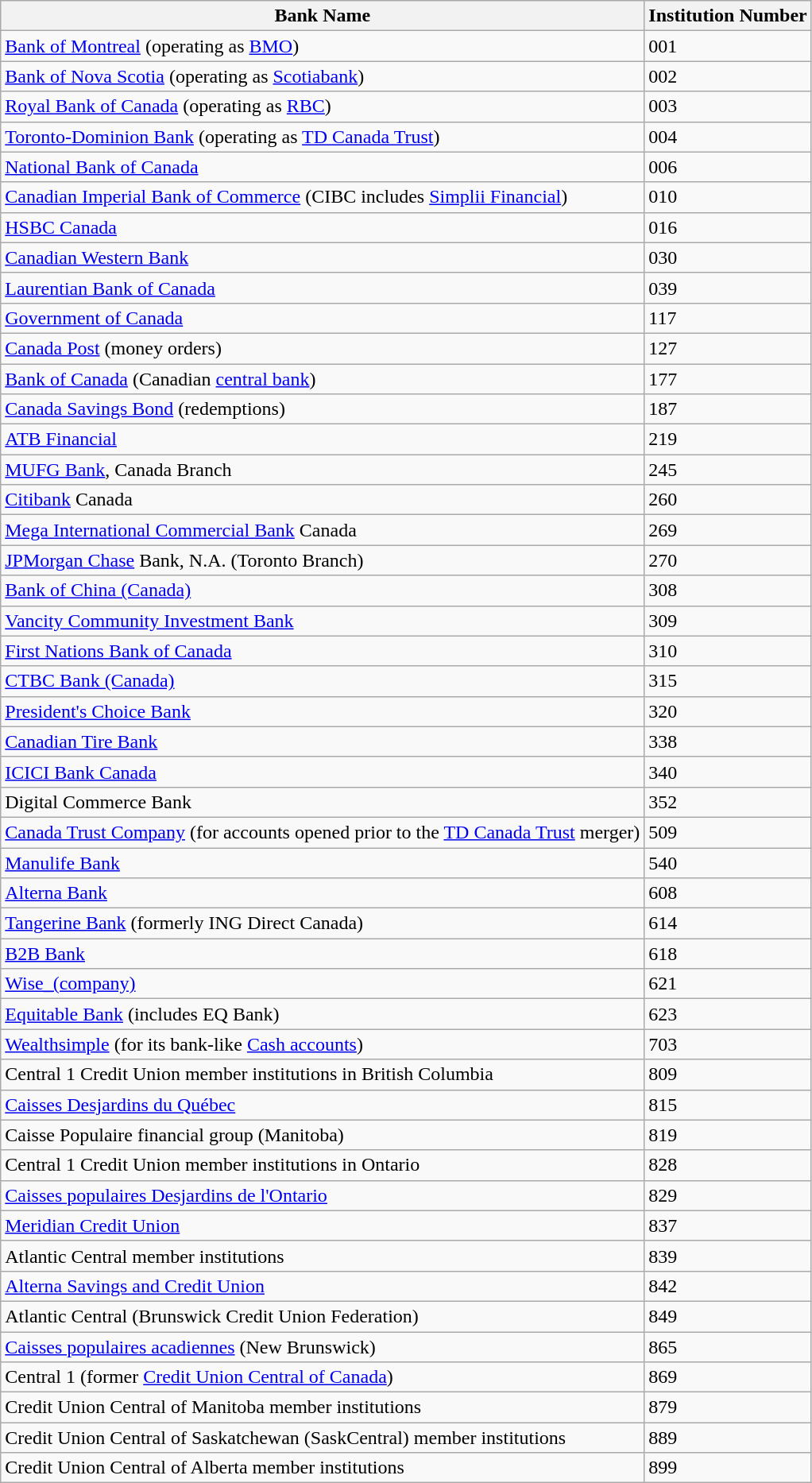<table class="wikitable sortable">
<tr>
<th>Bank Name</th>
<th>Institution Number</th>
</tr>
<tr>
<td><a href='#'>Bank of Montreal</a> (operating as <a href='#'>BMO</a>)</td>
<td>001</td>
</tr>
<tr>
<td><a href='#'>Bank of Nova Scotia</a> (operating as <a href='#'>Scotiabank</a>)</td>
<td>002</td>
</tr>
<tr>
<td><a href='#'>Royal Bank of Canada</a> (operating as <a href='#'>RBC</a>)</td>
<td>003</td>
</tr>
<tr>
<td><a href='#'>Toronto-Dominion Bank</a> (operating as <a href='#'>TD Canada Trust</a>)</td>
<td>004</td>
</tr>
<tr>
<td><a href='#'>National Bank of Canada</a></td>
<td>006</td>
</tr>
<tr>
<td><a href='#'>Canadian Imperial Bank of Commerce</a> (CIBC includes <a href='#'>Simplii Financial</a>)</td>
<td>010</td>
</tr>
<tr>
<td><a href='#'>HSBC Canada</a></td>
<td>016</td>
</tr>
<tr>
<td><a href='#'>Canadian Western Bank</a></td>
<td>030</td>
</tr>
<tr>
<td><a href='#'>Laurentian Bank of Canada</a></td>
<td>039</td>
</tr>
<tr>
<td><a href='#'>Government of Canada</a></td>
<td>117</td>
</tr>
<tr>
<td><a href='#'>Canada Post</a> (money orders)</td>
<td>127</td>
</tr>
<tr>
<td><a href='#'>Bank of Canada</a> (Canadian <a href='#'>central bank</a>)</td>
<td>177</td>
</tr>
<tr>
<td><a href='#'>Canada Savings Bond</a> (redemptions)</td>
<td>187</td>
</tr>
<tr>
<td><a href='#'>ATB Financial</a></td>
<td>219</td>
</tr>
<tr>
<td><a href='#'>MUFG Bank</a>, Canada Branch</td>
<td>245</td>
</tr>
<tr>
<td><a href='#'>Citibank</a> Canada</td>
<td>260</td>
</tr>
<tr>
<td><a href='#'>Mega International Commercial Bank</a> Canada</td>
<td>269</td>
</tr>
<tr>
<td><a href='#'>JPMorgan Chase</a> Bank, N.A. (Toronto Branch)</td>
<td>270</td>
</tr>
<tr>
<td><a href='#'>Bank of China (Canada)</a></td>
<td>308</td>
</tr>
<tr>
<td><a href='#'>Vancity Community Investment Bank</a> </td>
<td>309</td>
</tr>
<tr>
<td><a href='#'>First Nations Bank of Canada</a></td>
<td>310</td>
</tr>
<tr>
<td><a href='#'>CTBC Bank (Canada)</a></td>
<td>315</td>
</tr>
<tr>
<td><a href='#'>President's Choice Bank</a></td>
<td>320</td>
</tr>
<tr>
<td><a href='#'>Canadian Tire Bank</a></td>
<td>338</td>
</tr>
<tr>
<td><a href='#'>ICICI Bank Canada</a></td>
<td>340</td>
</tr>
<tr>
<td>Digital Commerce Bank</td>
<td>352</td>
</tr>
<tr>
<td><a href='#'>Canada Trust Company</a> (for accounts opened prior to the <a href='#'>TD Canada Trust</a> merger)</td>
<td>509</td>
</tr>
<tr>
<td><a href='#'>Manulife Bank</a></td>
<td>540</td>
</tr>
<tr>
<td><a href='#'>Alterna Bank</a></td>
<td>608</td>
</tr>
<tr>
<td><a href='#'>Tangerine Bank</a> (formerly ING Direct Canada)</td>
<td>614</td>
</tr>
<tr>
<td><a href='#'>B2B Bank</a></td>
<td>618</td>
</tr>
<tr>
<td><a href='#'>Wise_(company)</a></td>
<td>621</td>
</tr>
<tr>
<td><a href='#'>Equitable Bank</a> (includes EQ Bank)</td>
<td>623</td>
</tr>
<tr>
<td><a href='#'>Wealthsimple</a> (for its bank-like <a href='#'>Cash accounts</a>)</td>
<td>703</td>
</tr>
<tr>
<td>Central 1 Credit Union member institutions in British Columbia</td>
<td>809</td>
</tr>
<tr>
<td><a href='#'>Caisses Desjardins du Québec</a></td>
<td>815</td>
</tr>
<tr>
<td>Caisse Populaire financial group (Manitoba)</td>
<td>819</td>
</tr>
<tr>
<td>Central 1 Credit Union member institutions in Ontario</td>
<td>828</td>
</tr>
<tr>
<td><a href='#'>Caisses populaires Desjardins de l'Ontario</a></td>
<td>829</td>
</tr>
<tr>
<td><a href='#'>Meridian Credit Union</a></td>
<td>837</td>
</tr>
<tr>
<td>Atlantic Central member institutions</td>
<td>839</td>
</tr>
<tr>
<td><a href='#'>Alterna Savings and Credit Union</a></td>
<td>842</td>
</tr>
<tr>
<td>Atlantic Central (Brunswick Credit Union Federation)</td>
<td>849</td>
</tr>
<tr>
<td><a href='#'>Caisses populaires acadiennes</a> (New Brunswick)</td>
<td>865</td>
</tr>
<tr>
<td>Central 1 (former <a href='#'>Credit Union Central of Canada</a>)</td>
<td>869</td>
</tr>
<tr>
<td>Credit Union Central of Manitoba member institutions</td>
<td>879</td>
</tr>
<tr>
<td>Credit Union Central of Saskatchewan (SaskCentral) member institutions</td>
<td>889</td>
</tr>
<tr>
<td>Credit Union Central of Alberta member institutions</td>
<td>899</td>
</tr>
</table>
